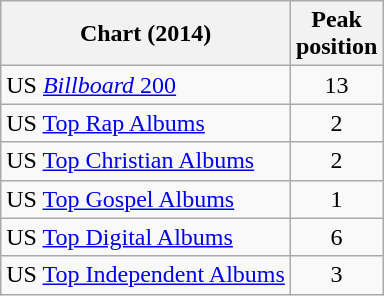<table class="wikitable">
<tr>
<th>Chart (2014)</th>
<th>Peak<br>position</th>
</tr>
<tr>
<td>US <a href='#'><em>Billboard</em> 200</a></td>
<td align="center">13</td>
</tr>
<tr>
<td>US <a href='#'>Top Rap Albums</a></td>
<td align="center">2</td>
</tr>
<tr>
<td>US <a href='#'>Top Christian Albums</a></td>
<td align="center">2</td>
</tr>
<tr>
<td>US <a href='#'>Top Gospel Albums</a></td>
<td align="center">1</td>
</tr>
<tr>
<td>US <a href='#'>Top Digital Albums</a></td>
<td align="center">6</td>
</tr>
<tr>
<td>US <a href='#'>Top Independent Albums</a></td>
<td align="center">3</td>
</tr>
</table>
